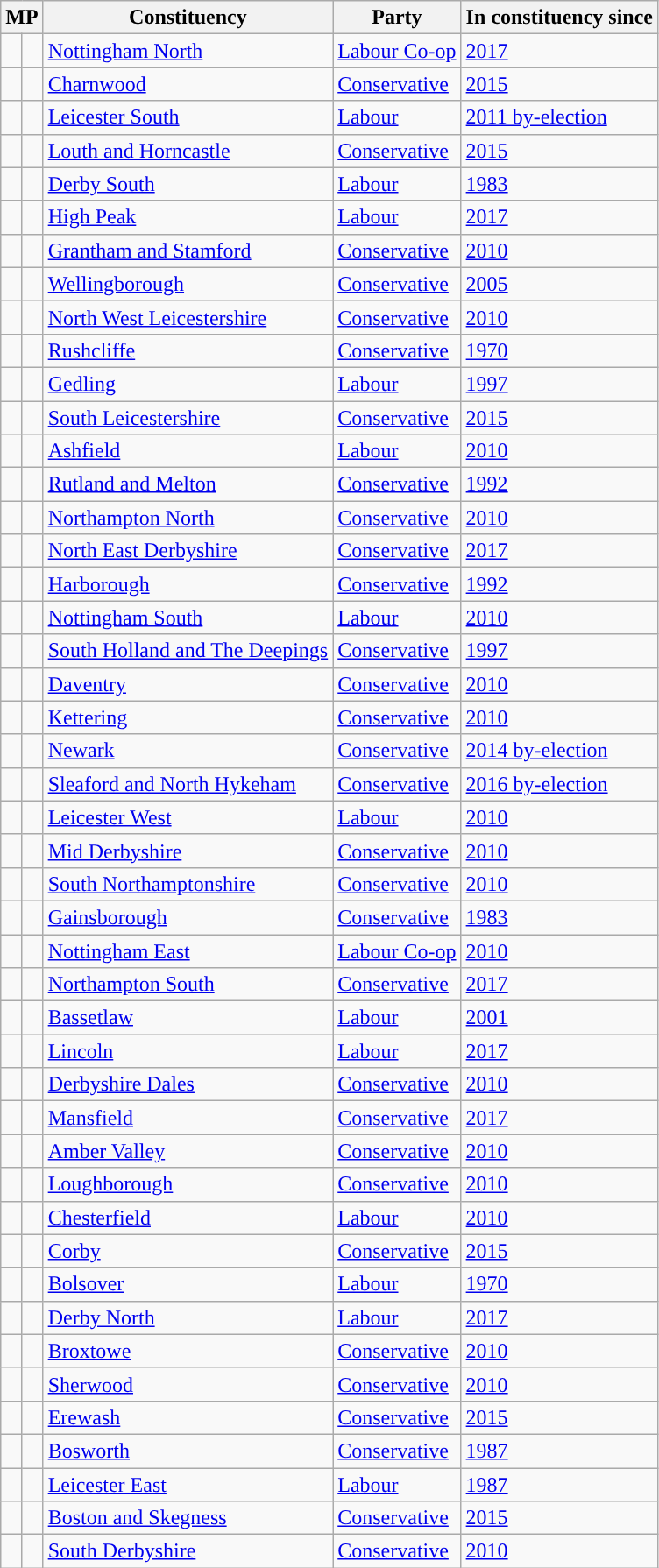<table class="wikitable sortable">
<tr>
<th colspan=2>MP</th>
<th>Constituency</th>
<th>Party</th>
<th>In constituency since</th>
</tr>
<tr>
<td style="background-color: "></td>
<td></td>
<td><a href='#'>Nottingham North</a></td>
<td><a href='#'>Labour Co-op</a></td>
<td><a href='#'>2017</a></td>
</tr>
<tr>
<td style="background-color: "></td>
<td></td>
<td><a href='#'>Charnwood</a></td>
<td><a href='#'>Conservative</a></td>
<td><a href='#'>2015</a></td>
</tr>
<tr>
<td style="background-color: "></td>
<td></td>
<td><a href='#'>Leicester South</a></td>
<td><a href='#'>Labour</a></td>
<td><a href='#'>2011 by-election</a></td>
</tr>
<tr>
<td style="background-color: "></td>
<td></td>
<td><a href='#'>Louth and Horncastle</a></td>
<td><a href='#'>Conservative</a></td>
<td><a href='#'>2015</a></td>
</tr>
<tr>
<td style="background-color: "></td>
<td></td>
<td><a href='#'>Derby South</a></td>
<td><a href='#'>Labour</a></td>
<td><a href='#'>1983</a></td>
</tr>
<tr>
<td style="background-color: "></td>
<td></td>
<td><a href='#'>High Peak</a></td>
<td><a href='#'>Labour</a></td>
<td><a href='#'>2017</a></td>
</tr>
<tr>
<td style="background-color: "></td>
<td></td>
<td><a href='#'>Grantham and Stamford</a></td>
<td><a href='#'>Conservative</a></td>
<td><a href='#'>2010</a></td>
</tr>
<tr>
<td style="background-color: "></td>
<td></td>
<td><a href='#'>Wellingborough</a></td>
<td><a href='#'>Conservative</a></td>
<td><a href='#'>2005</a></td>
</tr>
<tr>
<td style="background-color: "></td>
<td></td>
<td><a href='#'>North West Leicestershire</a></td>
<td><a href='#'>Conservative</a></td>
<td><a href='#'>2010</a></td>
</tr>
<tr>
<td style="background-color: "></td>
<td></td>
<td><a href='#'>Rushcliffe</a></td>
<td><a href='#'>Conservative</a></td>
<td><a href='#'>1970</a></td>
</tr>
<tr>
<td style="background-color: "></td>
<td></td>
<td><a href='#'>Gedling</a></td>
<td><a href='#'>Labour</a></td>
<td><a href='#'>1997</a></td>
</tr>
<tr>
<td style="background-color: "></td>
<td></td>
<td><a href='#'>South Leicestershire</a></td>
<td><a href='#'>Conservative</a></td>
<td><a href='#'>2015</a></td>
</tr>
<tr>
<td style="background-color: "></td>
<td></td>
<td><a href='#'>Ashfield</a></td>
<td><a href='#'>Labour</a></td>
<td><a href='#'>2010</a></td>
</tr>
<tr>
<td style="background-color: "></td>
<td></td>
<td><a href='#'>Rutland and Melton</a></td>
<td><a href='#'>Conservative</a></td>
<td><a href='#'>1992</a></td>
</tr>
<tr>
<td style="background-color: "></td>
<td></td>
<td><a href='#'>Northampton North</a></td>
<td><a href='#'>Conservative</a></td>
<td><a href='#'>2010</a></td>
</tr>
<tr>
<td style="background-color: "></td>
<td></td>
<td><a href='#'>North East Derbyshire</a></td>
<td><a href='#'>Conservative</a></td>
<td><a href='#'>2017</a></td>
</tr>
<tr>
<td style="background-color: "></td>
<td></td>
<td><a href='#'>Harborough</a></td>
<td><a href='#'>Conservative</a></td>
<td><a href='#'>1992</a></td>
</tr>
<tr>
<td style="background-color: "></td>
<td></td>
<td><a href='#'>Nottingham South</a></td>
<td><a href='#'>Labour</a></td>
<td><a href='#'>2010</a></td>
</tr>
<tr>
<td style="background-color: "></td>
<td></td>
<td><a href='#'>South Holland and The Deepings</a></td>
<td><a href='#'>Conservative</a></td>
<td><a href='#'>1997</a></td>
</tr>
<tr>
<td style="background-color: "></td>
<td></td>
<td><a href='#'>Daventry</a></td>
<td><a href='#'>Conservative</a></td>
<td><a href='#'>2010</a></td>
</tr>
<tr>
<td style="background-color: "></td>
<td></td>
<td><a href='#'>Kettering</a></td>
<td><a href='#'>Conservative</a></td>
<td><a href='#'>2010</a></td>
</tr>
<tr>
<td style="background-color: "></td>
<td></td>
<td><a href='#'>Newark</a></td>
<td><a href='#'>Conservative</a></td>
<td><a href='#'>2014 by-election</a></td>
</tr>
<tr>
<td style="background-color: "></td>
<td></td>
<td><a href='#'>Sleaford and North Hykeham</a></td>
<td><a href='#'>Conservative</a></td>
<td><a href='#'>2016 by-election</a></td>
</tr>
<tr>
<td style="background-color: "></td>
<td></td>
<td><a href='#'>Leicester West</a></td>
<td><a href='#'>Labour</a></td>
<td><a href='#'>2010</a></td>
</tr>
<tr>
<td style="background-color: "></td>
<td></td>
<td><a href='#'>Mid Derbyshire</a></td>
<td><a href='#'>Conservative</a></td>
<td><a href='#'>2010</a></td>
</tr>
<tr>
<td style="background-color: "></td>
<td></td>
<td><a href='#'>South Northamptonshire</a></td>
<td><a href='#'>Conservative</a></td>
<td><a href='#'>2010</a></td>
</tr>
<tr>
<td style="background-color: "></td>
<td></td>
<td><a href='#'>Gainsborough</a></td>
<td><a href='#'>Conservative</a></td>
<td><a href='#'>1983</a></td>
</tr>
<tr>
<td style="background-color: "></td>
<td></td>
<td><a href='#'>Nottingham East</a></td>
<td><a href='#'>Labour Co-op</a></td>
<td><a href='#'>2010</a></td>
</tr>
<tr>
<td style="background-color: "></td>
<td></td>
<td><a href='#'>Northampton South</a></td>
<td><a href='#'>Conservative</a></td>
<td><a href='#'>2017</a></td>
</tr>
<tr>
<td style="background-color: "></td>
<td></td>
<td><a href='#'>Bassetlaw</a></td>
<td><a href='#'>Labour</a></td>
<td><a href='#'>2001</a></td>
</tr>
<tr>
<td style="background-color: "></td>
<td></td>
<td><a href='#'>Lincoln</a></td>
<td><a href='#'>Labour</a></td>
<td><a href='#'>2017</a></td>
</tr>
<tr>
<td style="background-color: "></td>
<td></td>
<td><a href='#'>Derbyshire Dales</a></td>
<td><a href='#'>Conservative</a></td>
<td><a href='#'>2010</a></td>
</tr>
<tr>
<td style="background-color: "></td>
<td></td>
<td><a href='#'>Mansfield</a></td>
<td><a href='#'>Conservative</a></td>
<td><a href='#'>2017</a></td>
</tr>
<tr>
<td style="background-color: "></td>
<td></td>
<td><a href='#'>Amber Valley</a></td>
<td><a href='#'>Conservative</a></td>
<td><a href='#'>2010</a></td>
</tr>
<tr>
<td style="background-color: "></td>
<td></td>
<td><a href='#'>Loughborough</a></td>
<td><a href='#'>Conservative</a></td>
<td><a href='#'>2010</a></td>
</tr>
<tr>
<td style="background-color: "></td>
<td></td>
<td><a href='#'>Chesterfield</a></td>
<td><a href='#'>Labour</a></td>
<td><a href='#'>2010</a></td>
</tr>
<tr>
<td style="background-color: "></td>
<td></td>
<td><a href='#'>Corby</a></td>
<td><a href='#'>Conservative</a></td>
<td><a href='#'>2015</a></td>
</tr>
<tr>
<td style="background-color: "></td>
<td></td>
<td><a href='#'>Bolsover</a></td>
<td><a href='#'>Labour</a></td>
<td><a href='#'>1970</a></td>
</tr>
<tr>
<td style="background-color: "></td>
<td></td>
<td><a href='#'>Derby North</a></td>
<td><a href='#'>Labour</a></td>
<td><a href='#'>2017</a></td>
</tr>
<tr>
<td style="background-color: "></td>
<td></td>
<td><a href='#'>Broxtowe</a></td>
<td><a href='#'>Conservative</a></td>
<td><a href='#'>2010</a></td>
</tr>
<tr>
<td style="background-color: "></td>
<td></td>
<td><a href='#'>Sherwood</a></td>
<td><a href='#'>Conservative</a></td>
<td><a href='#'>2010</a></td>
</tr>
<tr>
<td style="background-color: "></td>
<td></td>
<td><a href='#'>Erewash</a></td>
<td><a href='#'>Conservative</a></td>
<td><a href='#'>2015</a></td>
</tr>
<tr>
<td style="background-color: "></td>
<td></td>
<td><a href='#'>Bosworth</a></td>
<td><a href='#'>Conservative</a></td>
<td><a href='#'>1987</a></td>
</tr>
<tr>
<td style="background-color: "></td>
<td></td>
<td><a href='#'>Leicester East</a></td>
<td><a href='#'>Labour</a></td>
<td><a href='#'>1987</a></td>
</tr>
<tr>
<td style="background-color: "></td>
<td></td>
<td><a href='#'>Boston and Skegness</a></td>
<td><a href='#'>Conservative</a></td>
<td><a href='#'>2015</a></td>
</tr>
<tr>
<td style="background-color: "></td>
<td></td>
<td><a href='#'>South Derbyshire</a></td>
<td><a href='#'>Conservative</a></td>
<td><a href='#'>2010</a></td>
</tr>
</table>
